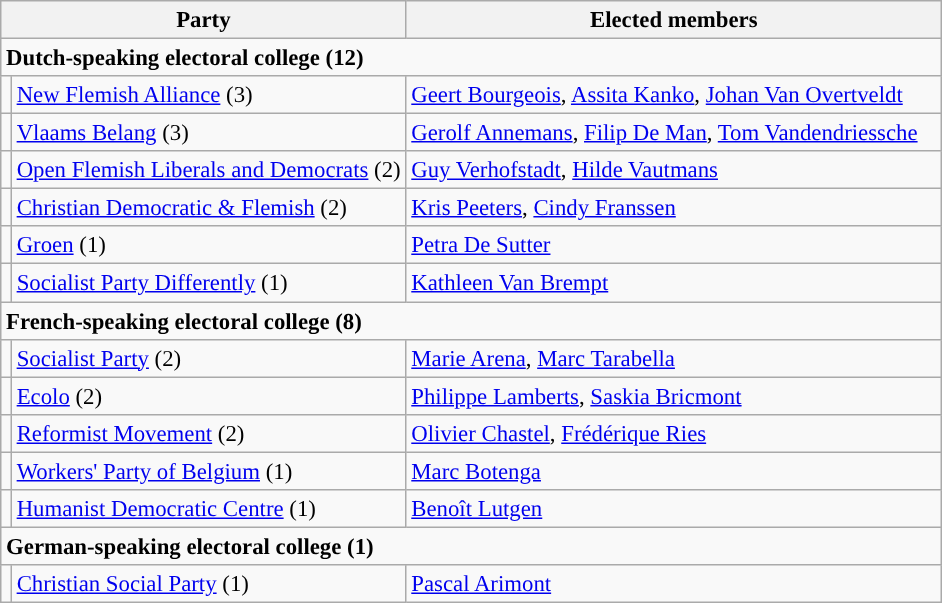<table class="wikitable" style="font-size:95%;">
<tr>
<th colspan="2" style="width:175px;">Party</th>
<th style="width:350px;">Elected members</th>
</tr>
<tr>
<td colspan="3"><strong>Dutch-speaking electoral college (12)</strong></td>
</tr>
<tr>
<td style="background-color: "></td>
<td><a href='#'>New Flemish Alliance</a> (3)</td>
<td><a href='#'>Geert Bourgeois</a>, <a href='#'>Assita Kanko</a>, <a href='#'>Johan Van Overtveldt</a></td>
</tr>
<tr>
<td style="background-color: "></td>
<td><a href='#'>Vlaams Belang</a> (3)</td>
<td><a href='#'>Gerolf Annemans</a>, <a href='#'>Filip De Man</a>, <a href='#'>Tom Vandendriessche</a></td>
</tr>
<tr>
<td style="background-color: "></td>
<td><a href='#'>Open Flemish Liberals and Democrats</a> (2)</td>
<td><a href='#'>Guy Verhofstadt</a>, <a href='#'>Hilde Vautmans</a></td>
</tr>
<tr>
<td style="background-color: "></td>
<td><a href='#'>Christian Democratic & Flemish</a> (2)</td>
<td><a href='#'>Kris Peeters</a>, <a href='#'>Cindy Franssen</a></td>
</tr>
<tr>
<td style="background-color: "></td>
<td><a href='#'>Groen</a> (1)</td>
<td><a href='#'>Petra De Sutter</a></td>
</tr>
<tr>
<td style="background-color: "></td>
<td><a href='#'>Socialist Party Differently</a> (1)</td>
<td><a href='#'>Kathleen Van Brempt</a></td>
</tr>
<tr>
<td colspan="3"><strong>French-speaking electoral college (8)</strong></td>
</tr>
<tr>
<td style="background-color: "></td>
<td><a href='#'>Socialist Party</a> (2)</td>
<td><a href='#'>Marie Arena</a>, <a href='#'>Marc Tarabella</a></td>
</tr>
<tr>
<td style="background-color: "></td>
<td><a href='#'>Ecolo</a> (2)</td>
<td><a href='#'>Philippe Lamberts</a>, <a href='#'>Saskia Bricmont</a></td>
</tr>
<tr>
<td style="background-color: "></td>
<td><a href='#'>Reformist Movement</a> (2)</td>
<td><a href='#'>Olivier Chastel</a>, <a href='#'>Frédérique Ries</a></td>
</tr>
<tr>
<td style="background-color: "></td>
<td><a href='#'>Workers' Party of Belgium</a> (1)</td>
<td><a href='#'>Marc Botenga</a></td>
</tr>
<tr>
<td style="background-color: "></td>
<td><a href='#'>Humanist Democratic Centre</a> (1)</td>
<td><a href='#'>Benoît Lutgen</a></td>
</tr>
<tr>
<td colspan="3"><strong>German-speaking electoral college (1)</strong></td>
</tr>
<tr>
<td style="background-color: "></td>
<td><a href='#'>Christian Social Party</a> (1)</td>
<td><a href='#'>Pascal Arimont</a></td>
</tr>
</table>
